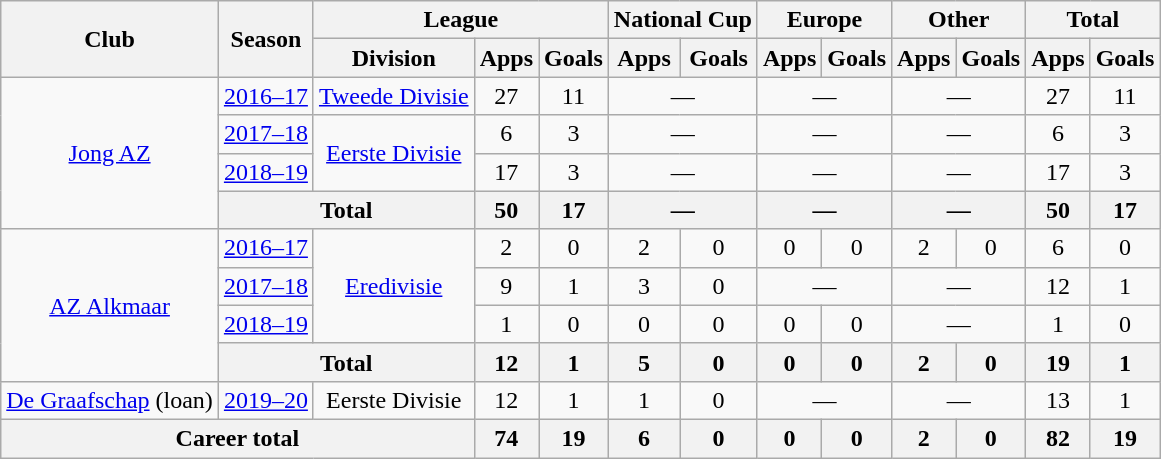<table class="wikitable" style="text-align:center">
<tr>
<th rowspan="2">Club</th>
<th rowspan="2">Season</th>
<th colspan="3">League</th>
<th colspan="2">National Cup</th>
<th colspan="2">Europe</th>
<th colspan="2">Other</th>
<th colspan="2">Total</th>
</tr>
<tr>
<th>Division</th>
<th>Apps</th>
<th>Goals</th>
<th>Apps</th>
<th>Goals</th>
<th>Apps</th>
<th>Goals</th>
<th>Apps</th>
<th>Goals</th>
<th>Apps</th>
<th>Goals</th>
</tr>
<tr>
<td rowspan="4"><a href='#'>Jong AZ</a></td>
<td><a href='#'>2016–17</a></td>
<td><a href='#'>Tweede Divisie</a></td>
<td>27</td>
<td>11</td>
<td colspan="2">—</td>
<td colspan="2">—</td>
<td colspan="2">—</td>
<td>27</td>
<td>11</td>
</tr>
<tr>
<td><a href='#'>2017–18</a></td>
<td rowspan="2"><a href='#'>Eerste Divisie</a></td>
<td>6</td>
<td>3</td>
<td colspan="2">—</td>
<td colspan="2">—</td>
<td colspan="2">—</td>
<td>6</td>
<td>3</td>
</tr>
<tr>
<td><a href='#'>2018–19</a></td>
<td>17</td>
<td>3</td>
<td colspan="2">—</td>
<td colspan="2">—</td>
<td colspan="2">—</td>
<td>17</td>
<td>3</td>
</tr>
<tr>
<th colspan="2">Total</th>
<th>50</th>
<th>17</th>
<th colspan="2">—</th>
<th colspan="2">—</th>
<th colspan="2">—</th>
<th>50</th>
<th>17</th>
</tr>
<tr>
<td rowspan="4"><a href='#'>AZ Alkmaar</a></td>
<td><a href='#'>2016–17</a></td>
<td rowspan="3"><a href='#'>Eredivisie</a></td>
<td>2</td>
<td>0</td>
<td>2</td>
<td>0</td>
<td>0</td>
<td>0</td>
<td>2</td>
<td>0</td>
<td>6</td>
<td>0</td>
</tr>
<tr>
<td><a href='#'>2017–18</a></td>
<td>9</td>
<td>1</td>
<td>3</td>
<td>0</td>
<td colspan="2">—</td>
<td colspan="2">—</td>
<td>12</td>
<td>1</td>
</tr>
<tr>
<td><a href='#'>2018–19</a></td>
<td>1</td>
<td>0</td>
<td>0</td>
<td>0</td>
<td>0</td>
<td>0</td>
<td colspan="2">—</td>
<td>1</td>
<td>0</td>
</tr>
<tr>
<th colspan="2">Total</th>
<th>12</th>
<th>1</th>
<th>5</th>
<th>0</th>
<th>0</th>
<th>0</th>
<th>2</th>
<th>0</th>
<th>19</th>
<th>1</th>
</tr>
<tr>
<td><a href='#'>De Graafschap</a> (loan)</td>
<td><a href='#'>2019–20</a></td>
<td>Eerste Divisie</td>
<td>12</td>
<td>1</td>
<td>1</td>
<td>0</td>
<td colspan="2">—</td>
<td colspan="2">—</td>
<td>13</td>
<td>1</td>
</tr>
<tr>
<th colspan="3">Career total</th>
<th>74</th>
<th>19</th>
<th>6</th>
<th>0</th>
<th>0</th>
<th>0</th>
<th>2</th>
<th>0</th>
<th>82</th>
<th>19</th>
</tr>
</table>
